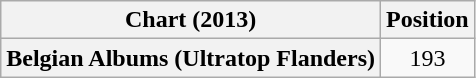<table class="wikitable plainrowheaders" style="text-align:center">
<tr>
<th scope="col">Chart (2013)</th>
<th scope="col">Position</th>
</tr>
<tr>
<th scope="row">Belgian Albums (Ultratop Flanders)</th>
<td>193</td>
</tr>
</table>
